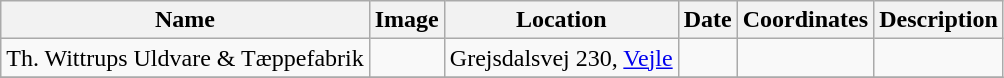<table class="wikitable sortable">
<tr>
<th>Name</th>
<th>Image</th>
<th>Location</th>
<th>Date</th>
<th>Coordinates</th>
<th>Description</th>
</tr>
<tr>
<td>Th. Wittrups Uldvare & Tæppefabrik</td>
<td></td>
<td>Grejsdalsvej 230, <a href='#'>Vejle</a></td>
<td></td>
<td></td>
<td></td>
</tr>
<tr>
</tr>
</table>
